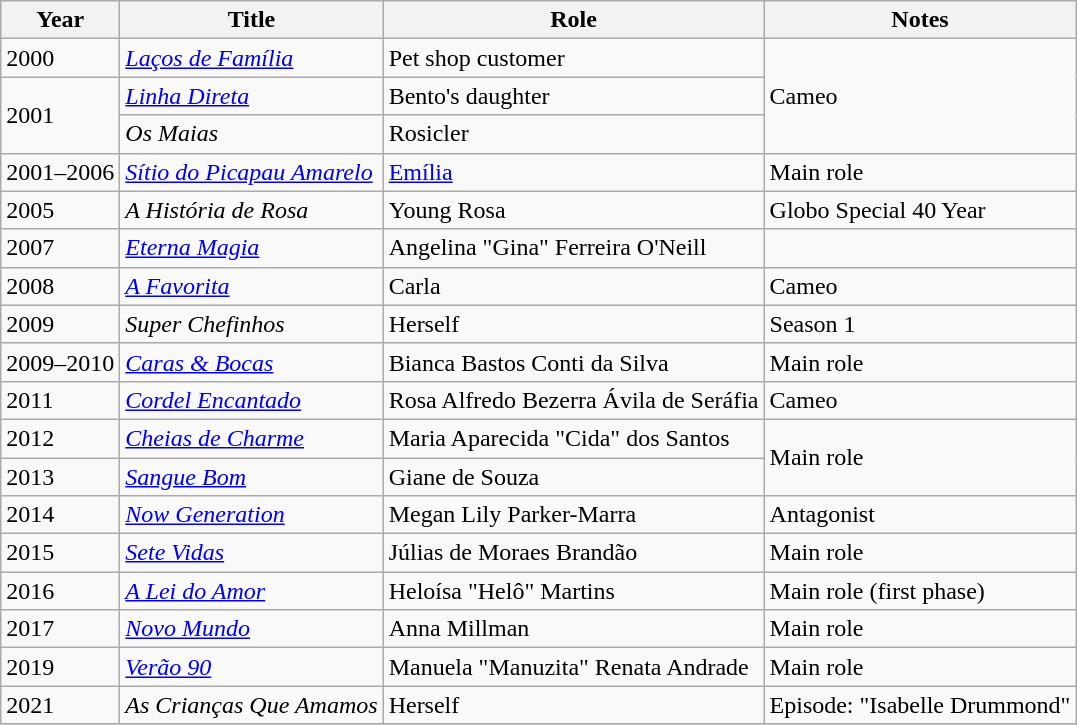<table class="wikitable">
<tr>
<th>Year</th>
<th>Title</th>
<th>Role</th>
<th>Notes</th>
</tr>
<tr>
<td>2000</td>
<td><em><a href='#'>Laços de Família</a></em></td>
<td>Pet shop customer</td>
<td rowspan="3">Cameo</td>
</tr>
<tr>
<td rowspan="2">2001</td>
<td><em><a href='#'>Linha Direta</a></em></td>
<td>Bento's daughter</td>
</tr>
<tr>
<td><em>Os Maias</em></td>
<td>Rosicler</td>
</tr>
<tr>
<td>2001–2006</td>
<td><em><a href='#'>Sítio do Picapau Amarelo</a></em></td>
<td><a href='#'>Emília</a></td>
<td>Main role</td>
</tr>
<tr>
<td>2005</td>
<td><em>A História de Rosa</em></td>
<td>Young Rosa</td>
<td>Globo Special 40 Year</td>
</tr>
<tr>
<td>2007</td>
<td><em><a href='#'>Eterna Magia</a></em></td>
<td>Angelina "Gina" Ferreira O'Neill</td>
<td></td>
</tr>
<tr>
<td>2008</td>
<td><em><a href='#'>A Favorita</a></em></td>
<td>Carla</td>
<td>Cameo</td>
</tr>
<tr>
<td>2009</td>
<td><em>Super Chefinhos</em></td>
<td>Herself</td>
<td>Season 1</td>
</tr>
<tr>
<td>2009–2010</td>
<td><em><a href='#'>Caras & Bocas</a></em></td>
<td>Bianca Bastos Conti da Silva</td>
<td>Main role</td>
</tr>
<tr>
<td>2011</td>
<td><em><a href='#'>Cordel Encantado</a></em></td>
<td>Rosa Alfredo Bezerra Ávila de Seráfia</td>
<td>Cameo</td>
</tr>
<tr>
<td>2012</td>
<td><em><a href='#'>Cheias de Charme</a></em></td>
<td>Maria Aparecida "Cida" dos Santos</td>
<td rowspan="2">Main role</td>
</tr>
<tr>
<td>2013</td>
<td><em><a href='#'>Sangue Bom</a></em></td>
<td>Giane de Souza</td>
</tr>
<tr>
<td>2014</td>
<td><em><a href='#'>Now Generation</a></em></td>
<td>Megan Lily Parker-Marra</td>
<td>Antagonist</td>
</tr>
<tr>
<td>2015</td>
<td><em><a href='#'>Sete Vidas</a></em></td>
<td>Júlias de Moraes Brandão</td>
<td>Main role</td>
</tr>
<tr>
<td>2016</td>
<td><em><a href='#'>A Lei do Amor</a></em></td>
<td>Heloísa "Helô" Martins</td>
<td>Main role (first phase)</td>
</tr>
<tr>
<td>2017</td>
<td><em><a href='#'>Novo Mundo</a></em></td>
<td>Anna Millman</td>
<td>Main role</td>
</tr>
<tr>
<td>2019</td>
<td><em><a href='#'>Verão 90</a></em></td>
<td>Manuela "Manuzita" Renata Andrade </td>
<td>Main role</td>
</tr>
<tr>
<td>2021</td>
<td><em>As Crianças Que Amamos</em></td>
<td>Herself</td>
<td>Episode: "Isabelle Drummond"</td>
</tr>
<tr>
</tr>
</table>
